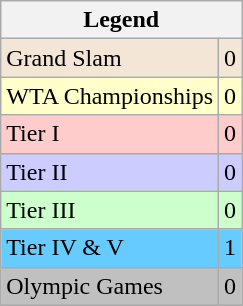<table class="wikitable sortable mw-collapsible mw-collapsed">
<tr>
<th colspan=2>Legend</th>
</tr>
<tr style="background:#f3e6d7;">
<td>Grand Slam</td>
<td style="text-align:center;">0</td>
</tr>
<tr style="background:#ffffcc;">
<td>WTA Championships</td>
<td style="text-align:center;">0</td>
</tr>
<tr style="background:#fcc;">
<td>Tier I</td>
<td style="text-align:center;">0</td>
</tr>
<tr style="background:#ccf;">
<td>Tier II</td>
<td style="text-align:center;">0</td>
</tr>
<tr style="background:#cfc;">
<td>Tier III</td>
<td style="text-align:center;">0</td>
</tr>
<tr style="background:#6cf;">
<td>Tier IV & V</td>
<td style="text-align:center;">1</td>
</tr>
<tr style="background:silver;">
<td>Olympic Games</td>
<td align=center>0</td>
</tr>
</table>
